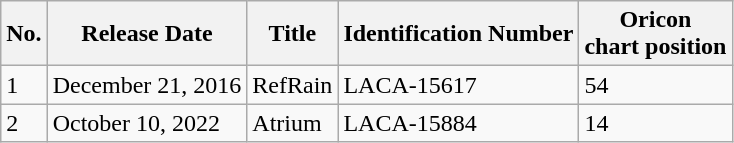<table class="wikitable">
<tr>
<th>No.</th>
<th>Release Date</th>
<th>Title</th>
<th>Identification Number</th>
<th>Oricon <br> chart position</th>
</tr>
<tr>
<td>1</td>
<td>December 21, 2016</td>
<td>RefRain</td>
<td>LACA-15617</td>
<td>54</td>
</tr>
<tr>
<td>2</td>
<td>October 10, 2022</td>
<td>Atrium</td>
<td>LACA-15884</td>
<td>14</td>
</tr>
</table>
